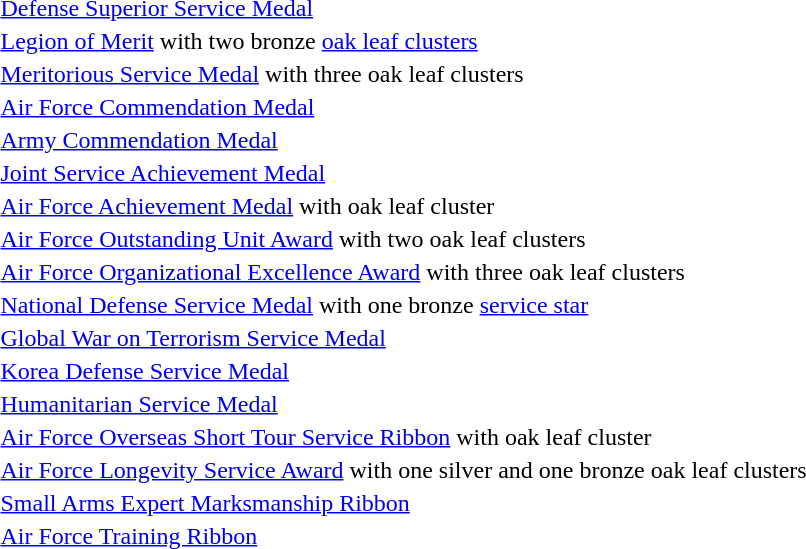<table>
<tr>
<td></td>
<td><a href='#'>Defense Superior Service Medal</a></td>
</tr>
<tr>
<td><span></span><span></span></td>
<td><a href='#'>Legion of Merit</a> with two bronze <a href='#'>oak leaf clusters</a></td>
</tr>
<tr>
<td><span></span><span></span><span></span></td>
<td><a href='#'>Meritorious Service Medal</a> with three oak leaf clusters</td>
</tr>
<tr>
<td></td>
<td><a href='#'>Air Force Commendation Medal</a></td>
</tr>
<tr>
<td></td>
<td><a href='#'>Army Commendation Medal</a></td>
</tr>
<tr>
<td></td>
<td><a href='#'>Joint Service Achievement Medal</a></td>
</tr>
<tr>
<td></td>
<td><a href='#'>Air Force Achievement Medal</a> with oak leaf cluster</td>
</tr>
<tr>
<td><span></span><span></span></td>
<td><a href='#'>Air Force Outstanding Unit Award</a> with two oak leaf clusters</td>
</tr>
<tr>
<td><span></span><span></span><span></span></td>
<td><a href='#'>Air Force Organizational Excellence Award</a> with three oak leaf clusters</td>
</tr>
<tr>
<td></td>
<td><a href='#'>National Defense Service Medal</a> with one bronze <a href='#'>service star</a></td>
</tr>
<tr>
<td></td>
<td><a href='#'>Global War on Terrorism Service Medal</a></td>
</tr>
<tr>
<td></td>
<td><a href='#'>Korea Defense Service Medal</a></td>
</tr>
<tr>
<td></td>
<td><a href='#'>Humanitarian Service Medal</a></td>
</tr>
<tr>
<td></td>
<td><a href='#'>Air Force Overseas Short Tour Service Ribbon</a> with oak leaf cluster</td>
</tr>
<tr>
<td><span></span><span></span></td>
<td><a href='#'>Air Force Longevity Service Award</a> with one silver and one bronze oak leaf clusters</td>
</tr>
<tr>
<td></td>
<td><a href='#'>Small Arms Expert Marksmanship Ribbon</a></td>
</tr>
<tr>
<td></td>
<td><a href='#'>Air Force Training Ribbon</a></td>
</tr>
</table>
